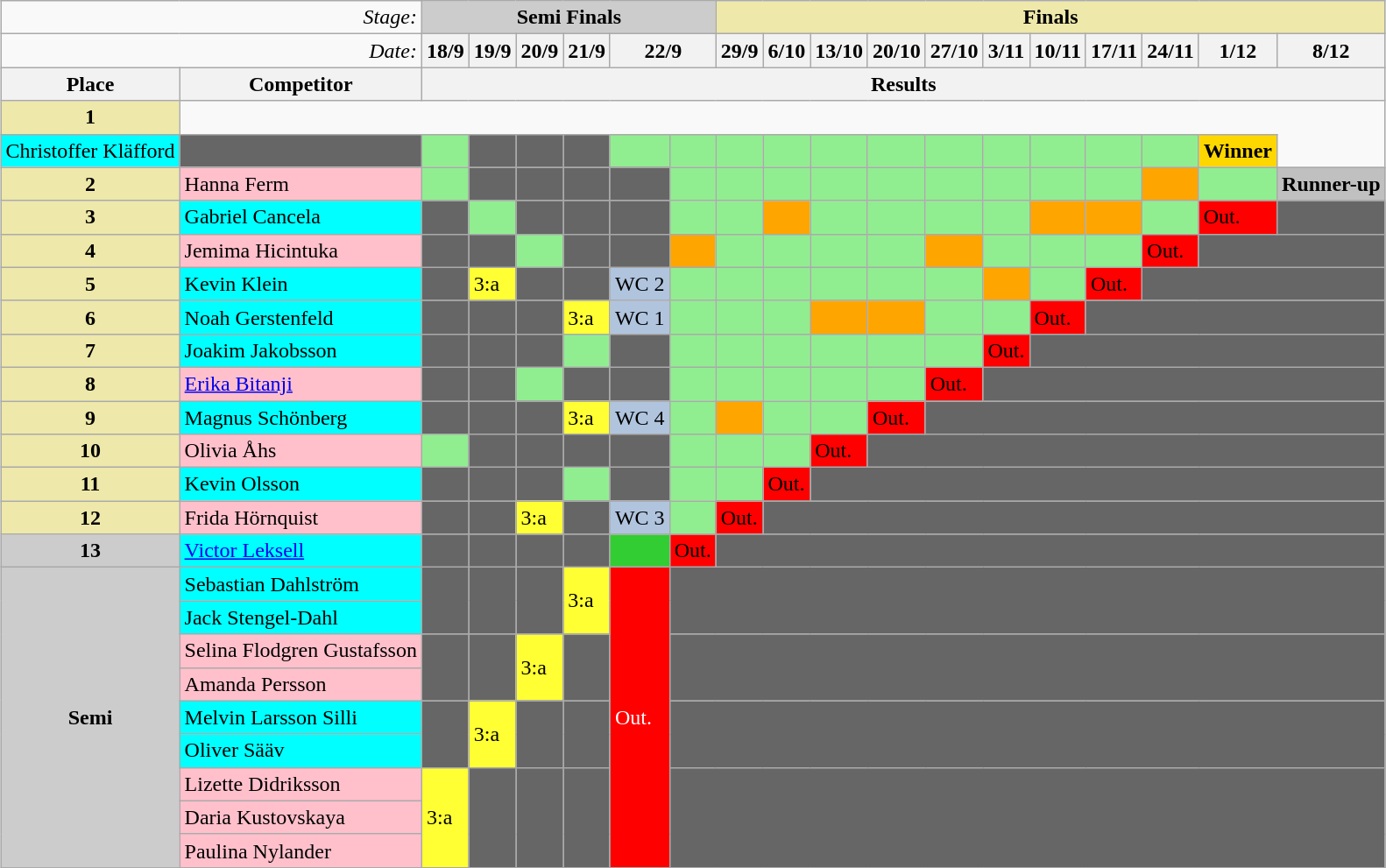<table class="wikitable" align="center" style="margin:1em auto;">
<tr>
<td colspan="2" align="right"><em>Stage:</em></td>
<td align="Center" bgcolor="#cccccc" colspan="6"><strong>Semi Finals</strong></td>
<td colspan="11" bgcolor="palegoldenrod" align="Center"><strong>Finals</strong></td>
</tr>
<tr>
<td colspan="2" align="right"><em>Date:</em></td>
<th>18/9</th>
<th>19/9</th>
<th>20/9</th>
<th>21/9</th>
<th colspan=2>22/9</th>
<th>29/9</th>
<th>6/10</th>
<th>13/10</th>
<th>20/10</th>
<th>27/10</th>
<th>3/11</th>
<th>10/11</th>
<th>17/11</th>
<th>24/11</th>
<th>1/12</th>
<th>8/12</th>
</tr>
<tr>
<th>Place</th>
<th>Competitor</th>
<th colspan="19" align="center">Results</th>
</tr>
<tr>
<td align="center" style="background:palegoldenrod;" rowspan="2"><strong>1</strong></td>
</tr>
<tr>
</tr>
<tr>
<td style="background:cyan;">Christoffer Kläfford</td>
<td bgcolor="#666666"></td>
<td style="background:lightgreen;"></td>
<td bgcolor="#666666"></td>
<td bgcolor="#666666"></td>
<td bgcolor="#666666"></td>
<td style="background:lightgreen;"></td>
<td style="background:lightgreen;"></td>
<td style="background:lightgreen;"></td>
<td style="background:lightgreen;"></td>
<td style="background:lightgreen;"></td>
<td style="background:lightgreen;"></td>
<td style="background:lightgreen;"></td>
<td style="background:lightgreen;"></td>
<td style="background:lightgreen;"></td>
<td style="background:lightgreen;"></td>
<td style="background:lightgreen;"></td>
<td style="background:Gold;"><strong>Winner</strong></td>
</tr>
<tr>
<td align="center" bgcolor="palegoldenrod"><strong>2</strong></td>
<td style="background:pink;">Hanna Ferm</td>
<td style="background:lightgreen;"></td>
<td bgcolor="#666666"></td>
<td bgcolor="#666666"></td>
<td bgcolor="#666666"></td>
<td bgcolor="#666666"></td>
<td style="background:lightgreen;"></td>
<td style="background:lightgreen;"></td>
<td style="background:lightgreen;"></td>
<td style="background:lightgreen;"></td>
<td style="background:lightgreen;"></td>
<td style="background:lightgreen;"></td>
<td style="background:lightgreen;"></td>
<td style="background:lightgreen;"></td>
<td style="background:lightgreen;"></td>
<td style="background:orange;"></td>
<td style="background:lightgreen;"></td>
<td style="background:silver;"><strong>Runner-up</strong></td>
</tr>
<tr>
<td align="center" bgcolor="palegoldenrod"><strong>3</strong></td>
<td style="background:cyan;">Gabriel Cancela</td>
<td bgcolor="#666666"></td>
<td style="background:lightgreen;"></td>
<td bgcolor="#666666"></td>
<td bgcolor="#666666"></td>
<td bgcolor="#666666"></td>
<td style="background:lightgreen;"></td>
<td style="background:lightgreen;"></td>
<td style="background:orange;"></td>
<td style="background:lightgreen;"></td>
<td style="background:lightgreen;"></td>
<td style="background:lightgreen;"></td>
<td style="background:lightgreen;"></td>
<td style="background:orange;"></td>
<td style="background:orange;"></td>
<td style="background:lightgreen;"></td>
<td style="background:red;"><span>Out.</span></td>
<td bgcolor="#666666" colspan="8"></td>
</tr>
<tr>
<td align="center" bgcolor="palegoldenrod"><strong>4</strong></td>
<td style="background:pink;">Jemima Hicintuka</td>
<td bgcolor="#666666"></td>
<td bgcolor="#666666"></td>
<td style="background:lightgreen;"></td>
<td bgcolor="#666666"></td>
<td bgcolor="#666666"></td>
<td style="background:orange;"></td>
<td style="background:lightgreen;"></td>
<td style="background:lightgreen;"></td>
<td style="background:lightgreen;"></td>
<td style="background:lightgreen;"></td>
<td style="background:orange;"></td>
<td style="background:lightgreen;"></td>
<td style="background:lightgreen;"></td>
<td style="background:lightgreen;"></td>
<td style="background:red;"><span>Out.</span></td>
<td bgcolor="#666666" colspan="8"></td>
</tr>
<tr>
<td align="center" bgcolor="palegoldenrod"><strong>5</strong></td>
<td style="background:cyan;">Kevin Klein</td>
<td bgcolor="#666666"></td>
<td bgcolor="#ffff33">3:a</td>
<td bgcolor="#666666"></td>
<td bgcolor="#666666"></td>
<td style="background:lightsteelblue;">WC 2</td>
<td style="background:lightgreen;"></td>
<td style="background:lightgreen;"></td>
<td style="background:lightgreen;"></td>
<td style="background:lightgreen;"></td>
<td style="background:lightgreen;"></td>
<td style="background:lightgreen;"></td>
<td style="background:orange;"></td>
<td style="background:lightgreen;"></td>
<td style="background:red;"><span>Out.</span></td>
<td bgcolor="#666666" colspan="8"></td>
</tr>
<tr>
<td align="center" bgcolor="palegoldenrod"><strong>6</strong></td>
<td style="background:cyan;">Noah Gerstenfeld</td>
<td bgcolor="#666666"></td>
<td bgcolor="#666666"></td>
<td bgcolor="#666666"></td>
<td bgcolor="#ffff33">3:a</td>
<td style="background:lightsteelblue;">WC 1</td>
<td style="background:lightgreen;"></td>
<td style="background:lightgreen;"></td>
<td style="background:lightgreen;"></td>
<td style="background:orange;"></td>
<td style="background:orange;"></td>
<td style="background:lightgreen;"></td>
<td style="background:lightgreen;"></td>
<td style="background:red;"><span>Out.</span></td>
<td bgcolor="#666666" colspan="8"></td>
</tr>
<tr>
<td align="center" bgcolor="palegoldenrod"><strong>7</strong></td>
<td style="background:cyan;">Joakim Jakobsson</td>
<td bgcolor="#666666"></td>
<td bgcolor="#666666"></td>
<td bgcolor="#666666"></td>
<td style="background:lightgreen;"></td>
<td bgcolor="#666666"></td>
<td style="background:lightgreen;"></td>
<td style="background:lightgreen;"></td>
<td style="background:lightgreen;"></td>
<td style="background:lightgreen;"></td>
<td style="background:lightgreen;"></td>
<td style="background:lightgreen;"></td>
<td style="background:red;"><span>Out.</span></td>
<td bgcolor="#666666" colspan="9"></td>
</tr>
<tr>
<td align="center" bgcolor="palegoldenrod"><strong>8</strong></td>
<td style="background:pink;"><a href='#'>Erika Bitanji</a></td>
<td bgcolor="#666666"></td>
<td bgcolor="#666666"></td>
<td style="background:lightgreen;"></td>
<td bgcolor="#666666"></td>
<td bgcolor="#666666"></td>
<td style="background:lightgreen;"></td>
<td style="background:lightgreen;"></td>
<td style="background:lightgreen;"></td>
<td style="background:lightgreen;"></td>
<td style="background:lightgreen;"></td>
<td style="background:red;"><span>Out.</span></td>
<td bgcolor="#666666" colspan="9"></td>
</tr>
<tr>
<td align="center" bgcolor="palegoldenrod"><strong>9</strong></td>
<td style="background:cyan;">Magnus Schönberg</td>
<td bgcolor="#666666"></td>
<td bgcolor="#666666"></td>
<td bgcolor="#666666"></td>
<td bgcolor="#ffff33">3:a</td>
<td style="background:lightsteelblue;">WC 4</td>
<td style="background:lightgreen;"></td>
<td style="background:orange;"></td>
<td style="background:lightgreen;"></td>
<td style="background:lightgreen;"></td>
<td style="background:red;"><span>Out.</span></td>
<td bgcolor="#666666" colspan="9"></td>
</tr>
<tr>
<td align="center" bgcolor="palegoldenrod"><strong>10</strong></td>
<td style="background:pink;">Olivia Åhs</td>
<td style="background:lightgreen;"></td>
<td bgcolor="#666666"></td>
<td bgcolor="#666666"></td>
<td bgcolor="#666666"></td>
<td bgcolor="#666666"></td>
<td style="background:lightgreen;"></td>
<td style="background:lightgreen;"></td>
<td style="background:lightgreen;"></td>
<td style="background:red;"><span>Out.</span></td>
<td bgcolor="#666666" colspan="10"></td>
</tr>
<tr>
<td align="center" bgcolor="palegoldenrod"><strong>11</strong></td>
<td style="background:cyan;">Kevin Olsson</td>
<td bgcolor="#666666"></td>
<td bgcolor="#666666"></td>
<td bgcolor="#666666"></td>
<td style="background:lightgreen;"></td>
<td bgcolor="#666666"></td>
<td style="background:lightgreen;"></td>
<td style="background:lightgreen;"></td>
<td style="background:red;"><span>Out.</span></td>
<td bgcolor="#666666" colspan="11"></td>
</tr>
<tr>
<td align="center" bgcolor="palegoldenrod"><strong>12</strong></td>
<td style="background:pink;">Frida Hörnquist</td>
<td bgcolor="#666666"></td>
<td bgcolor="#666666"></td>
<td bgcolor="#ffff33">3:a</td>
<td bgcolor="#666666"></td>
<td style="background:lightsteelblue;">WC 3</td>
<td style="background:lightgreen;"></td>
<td style="background:red;"><span>Out.</span></td>
<td bgcolor="#666666" colspan="11"></td>
</tr>
<tr>
<td align="center" bgcolor="#cccccc"><strong>13</strong></td>
<td bgcolor="cyan"><a href='#'>Victor Leksell</a></td>
<td bgcolor="#666666"></td>
<td bgcolor="#666666"></td>
<td bgcolor="#666666"></td>
<td bgcolor="#666666"></td>
<td style="background:limegreen;"></td>
<td style="background:red;"><span>Out.</span></td>
<td bgcolor="#666666"  colspan="12"></td>
</tr>
<tr>
<td align="center" bgcolor="#cccccc" rowspan="11"><strong>Semi</strong></td>
<td bgcolor="cyan">Sebastian Dahlström</td>
<td bgcolor="#666666" rowspan="2"></td>
<td bgcolor="#666666" rowspan="2"></td>
<td bgcolor="#666666" rowspan="2"></td>
<td bgcolor="#ffff33" rowspan="2">3:a</td>
<td style="background:red; color:white;" rowspan=9>Out.</td>
<td bgcolor="#666666" rowspan="2" colspan="12"></td>
</tr>
<tr>
<td bgcolor="cyan">Jack Stengel-Dahl</td>
</tr>
<tr>
<td bgcolor="pink">Selina Flodgren Gustafsson</td>
<td bgcolor="#666666" rowspan="2"></td>
<td bgcolor="#666666" rowspan="2"></td>
<td bgcolor="#ffff33" rowspan="2">3:a</td>
<td bgcolor="#666666" rowspan="2"></td>
<td bgcolor="#666666" rowspan="2" colspan="12"></td>
</tr>
<tr>
<td bgcolor="pink">Amanda Persson</td>
</tr>
<tr>
<td bgcolor="cyan">Melvin Larsson Silli</td>
<td bgcolor="#666666" rowspan="2"></td>
<td bgcolor="#ffff33" rowspan="2">3:a</td>
<td bgcolor="#666666" rowspan="2"></td>
<td bgcolor="#666666" rowspan="2"></td>
<td bgcolor="#666666" rowspan="2" colspan="12"></td>
</tr>
<tr>
<td bgcolor="cyan">Oliver Sääv</td>
</tr>
<tr>
<td bgcolor="pink">Lizette Didriksson</td>
<td bgcolor="#ffff33" rowspan="3">3:a</td>
<td bgcolor="#666666" rowspan="3"></td>
<td bgcolor="#666666" rowspan="3"></td>
<td bgcolor="#666666" rowspan="3"></td>
<td bgcolor="#666666" rowspan="3" colspan="12"></td>
</tr>
<tr>
<td bgcolor="pink">Daria Kustovskaya</td>
</tr>
<tr>
<td bgcolor="pink">Paulina Nylander</td>
</tr>
<tr>
</tr>
</table>
